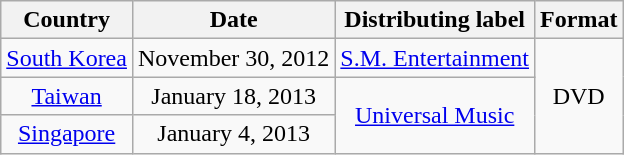<table class="wikitable" style="text-align:center;">
<tr>
<th>Country</th>
<th>Date</th>
<th>Distributing label</th>
<th>Format</th>
</tr>
<tr>
<td><a href='#'>South Korea</a></td>
<td>November 30, 2012</td>
<td><a href='#'>S.M. Entertainment</a></td>
<td rowspan="3">DVD</td>
</tr>
<tr>
<td><a href='#'>Taiwan</a></td>
<td>January 18, 2013</td>
<td rowspan="2"><a href='#'>Universal Music</a></td>
</tr>
<tr>
<td><a href='#'>Singapore</a></td>
<td>January 4, 2013</td>
</tr>
</table>
